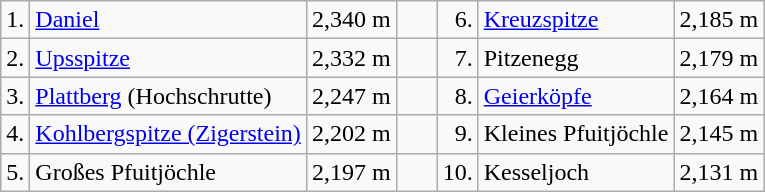<table class="wikitable">
<tr>
<td align="right">1.</td>
<td><a href='#'>Daniel</a></td>
<td align="right">2,340 m</td>
<td width="20"></td>
<td align="right">6.</td>
<td><a href='#'>Kreuzspitze</a></td>
<td align="right">2,185 m</td>
</tr>
<tr>
<td align="right">2.</td>
<td><a href='#'>Upsspitze</a></td>
<td align="right">2,332 m</td>
<td width="10"></td>
<td align="right">7.</td>
<td>Pitzenegg</td>
<td align="right">2,179 m</td>
</tr>
<tr>
<td align="right">3.</td>
<td><a href='#'>Plattberg</a> (Hochschrutte)</td>
<td align="right">2,247 m</td>
<td width="10"></td>
<td align="right">8.</td>
<td><a href='#'>Geierköpfe</a></td>
<td align="right">2,164 m</td>
</tr>
<tr>
<td align="right">4.</td>
<td><a href='#'>Kohlbergspitze (Zigerstein)</a></td>
<td align="right">2,202 m</td>
<td width="10"></td>
<td align="right">9.</td>
<td>Kleines Pfuitjöchle</td>
<td align="right">2,145 m</td>
</tr>
<tr>
<td align="right">5.</td>
<td>Großes Pfuitjöchle</td>
<td align="right">2,197 m</td>
<td width="10"></td>
<td align="right">10.</td>
<td>Kesseljoch</td>
<td align="right">2,131 m</td>
</tr>
</table>
